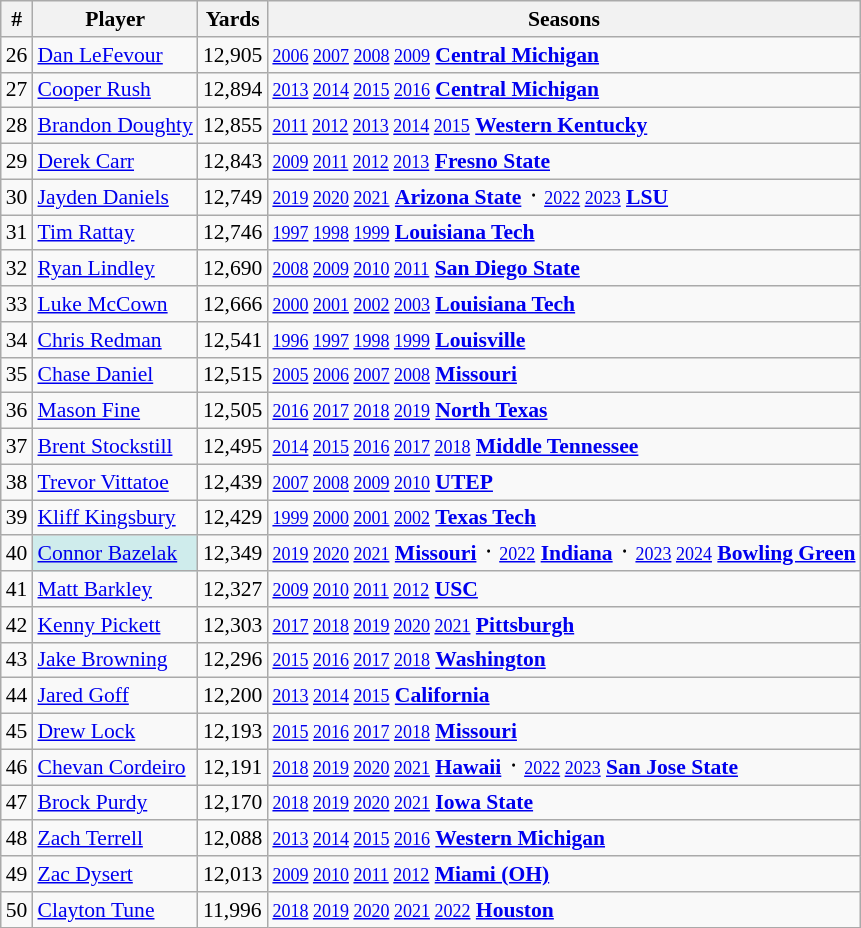<table class="wikitable" style="font-size:90%; white-space: nowrap;">
<tr>
<th>#</th>
<th>Player</th>
<th>Yards</th>
<th>Seasons</th>
</tr>
<tr>
<td>26</td>
<td><a href='#'>Dan LeFevour</a></td>
<td>12,905</td>
<td><small><a href='#'>2006</a> <a href='#'>2007</a> <a href='#'>2008</a> <a href='#'>2009</a></small> <strong><a href='#'>Central Michigan</a></strong></td>
</tr>
<tr>
<td>27</td>
<td><a href='#'>Cooper Rush</a></td>
<td>12,894</td>
<td><small><a href='#'>2013</a> <a href='#'>2014</a> <a href='#'>2015</a> <a href='#'>2016</a></small> <strong><a href='#'>Central Michigan</a></strong></td>
</tr>
<tr>
<td>28</td>
<td><a href='#'>Brandon Doughty</a></td>
<td>12,855</td>
<td><small><a href='#'>2011</a> <a href='#'>2012</a> <a href='#'>2013</a> <a href='#'>2014</a> <a href='#'>2015</a></small> <strong><a href='#'>Western Kentucky</a></strong></td>
</tr>
<tr>
<td>29</td>
<td><a href='#'>Derek Carr</a></td>
<td>12,843</td>
<td><small><a href='#'>2009</a> <a href='#'>2011</a> <a href='#'>2012</a> <a href='#'>2013</a></small> <strong><a href='#'>Fresno State</a></strong></td>
</tr>
<tr>
<td>30</td>
<td><a href='#'>Jayden Daniels</a></td>
<td><abbr>12,749</abbr></td>
<td><small><a href='#'>2019</a> <a href='#'>2020</a> <a href='#'>2021</a></small> <strong><a href='#'>Arizona State</a></strong> ᛫ <small><a href='#'>2022</a> <a href='#'>2023</a></small> <strong><a href='#'>LSU</a></strong></td>
</tr>
<tr>
<td>31</td>
<td><a href='#'>Tim Rattay</a></td>
<td>12,746</td>
<td><small><a href='#'>1997</a> <a href='#'>1998</a> <a href='#'>1999</a></small> <strong><a href='#'>Louisiana Tech</a></strong></td>
</tr>
<tr>
<td>32</td>
<td><a href='#'>Ryan Lindley</a></td>
<td>12,690</td>
<td><small><a href='#'>2008</a> <a href='#'>2009</a> <a href='#'>2010</a> <a href='#'>2011</a></small> <strong><a href='#'>San Diego State</a></strong></td>
</tr>
<tr>
<td>33</td>
<td><a href='#'>Luke McCown</a></td>
<td>12,666</td>
<td><small><a href='#'>2000</a> <a href='#'>2001</a> <a href='#'>2002</a> <a href='#'>2003</a></small> <strong><a href='#'>Louisiana Tech</a></strong></td>
</tr>
<tr>
<td>34</td>
<td><a href='#'>Chris Redman</a></td>
<td>12,541</td>
<td><small><a href='#'>1996</a> <a href='#'>1997</a> <a href='#'>1998</a> <a href='#'>1999</a></small> <strong><a href='#'>Louisville</a></strong></td>
</tr>
<tr>
<td>35</td>
<td><a href='#'>Chase Daniel</a></td>
<td>12,515</td>
<td><small><a href='#'>2005</a> <a href='#'>2006</a> <a href='#'>2007</a> <a href='#'>2008</a></small> <strong><a href='#'>Missouri</a></strong></td>
</tr>
<tr>
<td>36</td>
<td><a href='#'>Mason Fine</a></td>
<td>12,505</td>
<td><small><a href='#'>2016</a> <a href='#'>2017</a> <a href='#'>2018</a> <a href='#'>2019</a></small> <strong><a href='#'>North Texas</a></strong></td>
</tr>
<tr>
<td>37</td>
<td><a href='#'>Brent Stockstill</a></td>
<td>12,495</td>
<td><small><a href='#'>2014</a> <a href='#'>2015</a> <a href='#'>2016</a> <a href='#'>2017</a> <a href='#'>2018</a></small> <strong><a href='#'>Middle Tennessee</a></strong></td>
</tr>
<tr>
<td>38</td>
<td><a href='#'>Trevor Vittatoe</a></td>
<td>12,439</td>
<td><small><a href='#'>2007</a> <a href='#'>2008</a> <a href='#'>2009</a> <a href='#'>2010</a></small> <strong><a href='#'>UTEP</a></strong></td>
</tr>
<tr>
<td>39</td>
<td><a href='#'>Kliff Kingsbury</a></td>
<td>12,429</td>
<td><small><a href='#'>1999</a> <a href='#'>2000</a> <a href='#'>2001</a> <a href='#'>2002</a></small> <strong><a href='#'>Texas Tech</a></strong></td>
</tr>
<tr>
<td>40</td>
<td style="background: #CFECEC;"><a href='#'>Connor Bazelak</a></td>
<td><abbr>12,349</abbr></td>
<td><small><a href='#'>2019</a> <a href='#'>2020</a> <a href='#'>2021</a></small> <strong><a href='#'>Missouri</a></strong> ᛫ <small><a href='#'>2022</a></small> <strong><a href='#'>Indiana</a></strong> ᛫ <small><a href='#'>2023</a> <a href='#'>2024</a></small> <strong><a href='#'>Bowling Green</a></strong></td>
</tr>
<tr>
<td>41</td>
<td><a href='#'>Matt Barkley</a></td>
<td>12,327</td>
<td><small><a href='#'>2009</a> <a href='#'>2010</a> <a href='#'>2011</a> <a href='#'>2012</a></small> <strong><a href='#'>USC</a></strong></td>
</tr>
<tr>
<td>42</td>
<td><a href='#'>Kenny Pickett</a></td>
<td>12,303</td>
<td><small><a href='#'>2017</a> <a href='#'>2018</a> <a href='#'>2019</a> <a href='#'>2020</a> <a href='#'>2021</a></small> <strong><a href='#'>Pittsburgh</a></strong></td>
</tr>
<tr>
<td>43</td>
<td><a href='#'>Jake Browning</a></td>
<td>12,296</td>
<td><small><a href='#'>2015</a> <a href='#'>2016</a> <a href='#'>2017</a> <a href='#'>2018</a></small> <strong><a href='#'>Washington</a></strong></td>
</tr>
<tr>
<td>44</td>
<td><a href='#'>Jared Goff</a></td>
<td>12,200</td>
<td><small><a href='#'>2013</a> <a href='#'>2014</a> <a href='#'>2015</a></small> <strong><a href='#'>California</a></strong></td>
</tr>
<tr>
<td>45</td>
<td><a href='#'>Drew Lock</a></td>
<td>12,193</td>
<td><small><a href='#'>2015</a> <a href='#'>2016</a> <a href='#'>2017</a> <a href='#'>2018</a></small> <strong><a href='#'>Missouri</a></strong></td>
</tr>
<tr>
<td>46</td>
<td><a href='#'>Chevan Cordeiro</a></td>
<td><abbr>12,191</abbr></td>
<td><small><a href='#'>2018</a> <a href='#'>2019</a> <a href='#'>2020</a> <a href='#'>2021</a></small> <strong><a href='#'>Hawaii</a></strong> ᛫ <small><a href='#'>2022</a> <a href='#'>2023</a></small> <strong><a href='#'>San Jose State</a></strong></td>
</tr>
<tr>
<td>47</td>
<td><a href='#'>Brock Purdy</a></td>
<td>12,170</td>
<td><small><a href='#'>2018</a> <a href='#'>2019</a> <a href='#'>2020</a> <a href='#'>2021</a></small> <strong><a href='#'>Iowa State</a></strong></td>
</tr>
<tr>
<td>48</td>
<td><a href='#'>Zach Terrell</a></td>
<td>12,088</td>
<td><small><a href='#'>2013</a> <a href='#'>2014</a> <a href='#'>2015</a> <a href='#'>2016</a></small> <strong><a href='#'>Western Michigan</a></strong></td>
</tr>
<tr>
<td>49</td>
<td><a href='#'>Zac Dysert</a></td>
<td>12,013</td>
<td><small><a href='#'>2009</a> <a href='#'>2010</a> <a href='#'>2011</a> <a href='#'>2012</a></small> <strong><a href='#'>Miami (OH)</a></strong></td>
</tr>
<tr>
<td>50</td>
<td><a href='#'>Clayton Tune</a></td>
<td>11,996</td>
<td><small><a href='#'>2018</a> <a href='#'>2019</a> <a href='#'>2020</a> <a href='#'>2021</a> <a href='#'>2022</a></small> <strong><a href='#'>Houston</a></strong></td>
</tr>
</table>
